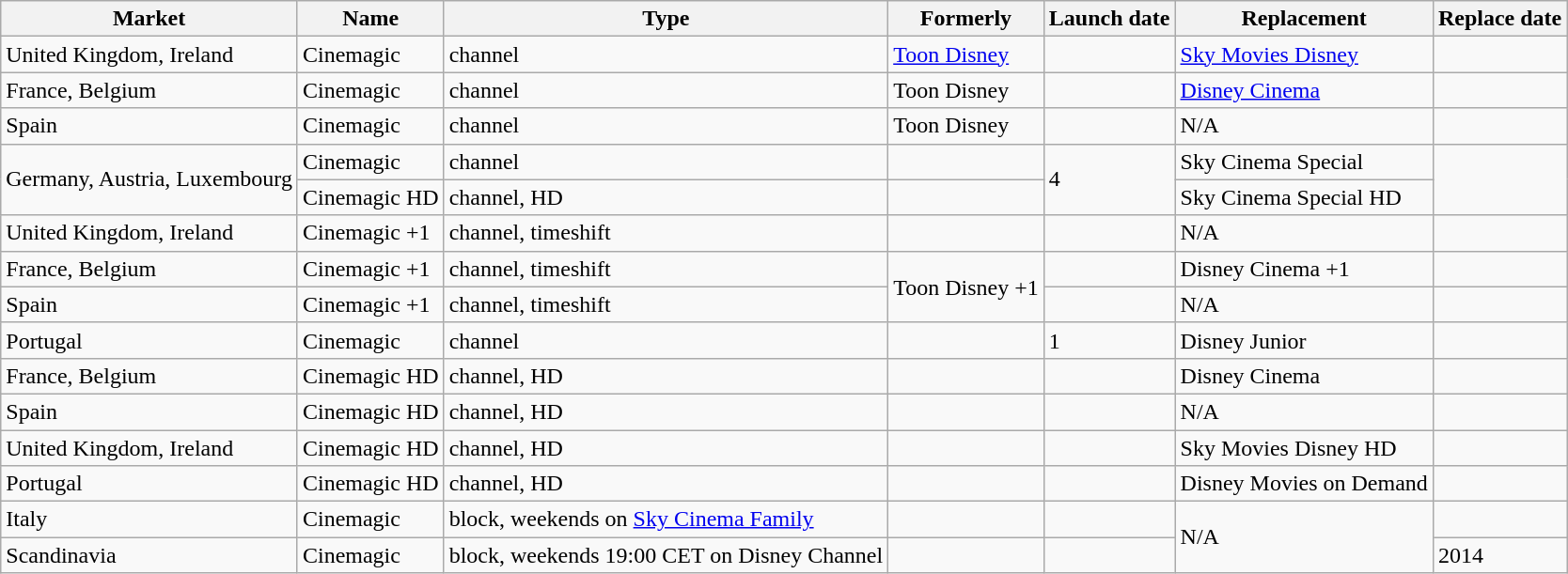<table class="wikitable sortable">
<tr>
<th>Market</th>
<th>Name</th>
<th>Type</th>
<th>Formerly</th>
<th>Launch date</th>
<th>Replacement</th>
<th>Replace date</th>
</tr>
<tr>
<td>United Kingdom, Ireland</td>
<td>Cinemagic</td>
<td>channel</td>
<td><a href='#'>Toon Disney</a></td>
<td></td>
<td><a href='#'>Sky Movies Disney</a></td>
<td></td>
</tr>
<tr>
<td>France, Belgium</td>
<td>Cinemagic</td>
<td>channel</td>
<td>Toon Disney</td>
<td></td>
<td><a href='#'>Disney Cinema</a></td>
<td></td>
</tr>
<tr>
<td>Spain</td>
<td>Cinemagic</td>
<td>channel</td>
<td>Toon Disney</td>
<td></td>
<td>N/A</td>
<td></td>
</tr>
<tr>
<td rowspan=2>Germany, Austria, Luxembourg</td>
<td>Cinemagic</td>
<td>channel</td>
<td></td>
<td rowspan=2>4 </td>
<td>Sky Cinema Special</td>
<td rowspan="2"></td>
</tr>
<tr>
<td>Cinemagic HD</td>
<td>channel, HD</td>
<td></td>
<td>Sky Cinema Special HD</td>
</tr>
<tr>
<td>United Kingdom, Ireland</td>
<td>Cinemagic +1</td>
<td>channel, timeshift</td>
<td></td>
<td></td>
<td>N/A</td>
<td></td>
</tr>
<tr>
<td>France, Belgium</td>
<td>Cinemagic +1</td>
<td>channel, timeshift</td>
<td rowspan="2">Toon Disney +1</td>
<td></td>
<td>Disney Cinema +1</td>
<td></td>
</tr>
<tr>
<td>Spain</td>
<td>Cinemagic +1</td>
<td>channel, timeshift</td>
<td></td>
<td>N/A</td>
<td></td>
</tr>
<tr>
<td>Portugal</td>
<td>Cinemagic</td>
<td>channel</td>
<td></td>
<td>1 </td>
<td>Disney Junior</td>
<td></td>
</tr>
<tr>
<td>France, Belgium</td>
<td>Cinemagic HD</td>
<td>channel, HD</td>
<td></td>
<td></td>
<td>Disney Cinema</td>
<td></td>
</tr>
<tr>
<td>Spain</td>
<td>Cinemagic HD</td>
<td>channel, HD</td>
<td></td>
<td></td>
<td>N/A</td>
<td></td>
</tr>
<tr>
<td>United Kingdom, Ireland</td>
<td>Cinemagic HD</td>
<td>channel, HD</td>
<td></td>
<td></td>
<td>Sky Movies Disney HD</td>
<td></td>
</tr>
<tr>
<td>Portugal</td>
<td>Cinemagic HD</td>
<td>channel, HD</td>
<td></td>
<td></td>
<td>Disney Movies on Demand</td>
<td></td>
</tr>
<tr>
<td>Italy</td>
<td>Cinemagic</td>
<td>block, weekends on <a href='#'>Sky Cinema Family</a></td>
<td></td>
<td></td>
<td rowspan="2">N/A</td>
<td></td>
</tr>
<tr>
<td>Scandinavia</td>
<td>Cinemagic</td>
<td>block, weekends 19:00 CET on Disney Channel</td>
<td></td>
<td></td>
<td>2014</td>
</tr>
</table>
